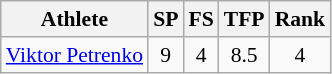<table class="wikitable" border="1" style="font-size:90%">
<tr>
<th>Athlete</th>
<th>SP</th>
<th>FS</th>
<th>TFP</th>
<th>Rank</th>
</tr>
<tr align=center>
<td align=left><a href='#'>Viktor Petrenko</a></td>
<td>9</td>
<td>4</td>
<td>8.5</td>
<td>4</td>
</tr>
</table>
